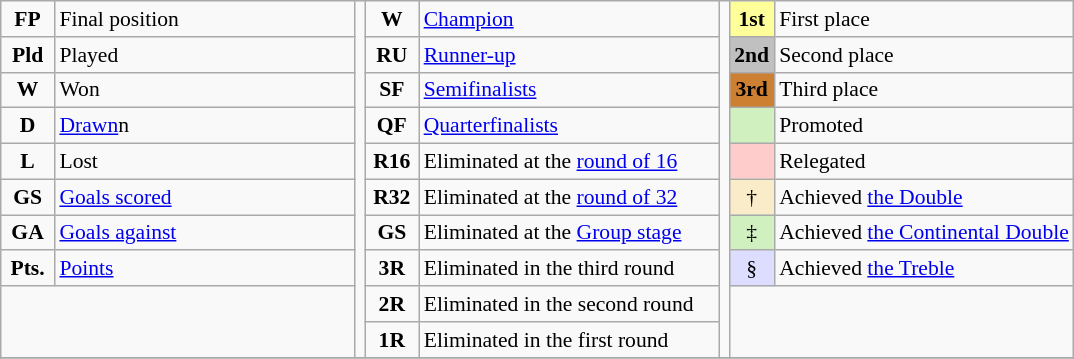<table class="wikitable" style="font-size: 90%">
<tr>
<td style="width:5%; text-align:center;"><strong>FP</strong></td>
<td width=28%>Final position</td>
<td rowspan=10></td>
<td style="width:5%; text-align:center;"><strong>W</strong></td>
<td width=28%><a href='#'>Champion</a></td>
<td rowspan=10></td>
<td style="background:#ff9; text-align:center;"><span><strong>1st</strong></span></td>
<td>First place</td>
</tr>
<tr>
<td align=center><strong>Pld</strong></td>
<td>Played</td>
<td align=center><strong>RU</strong></td>
<td><a href='#'>Runner-up</a></td>
<td style="background:silver; text-align:center;"><span><strong>2nd</strong></span></td>
<td>Second place</td>
</tr>
<tr>
<td align=center><strong>W</strong></td>
<td>Won</td>
<td align=center><strong>SF</strong></td>
<td><a href='#'>Semifinalists</a></td>
<td style="background:#cd7f32; text-align:center;"><span><strong>3rd</strong></span></td>
<td>Third place</td>
</tr>
<tr>
<td align=center><strong>D</strong></td>
<td><a href='#'>Drawn</a>n</td>
<td align=center><strong>QF</strong></td>
<td><a href='#'>Quarterfinalists</a></td>
<td style="background:#d0f0c0; text-align:center;"><span><strong> </strong></span></td>
<td>Promoted</td>
</tr>
<tr>
<td align=center><strong>L</strong></td>
<td>Lost</td>
<td align=center><strong>R16</strong></td>
<td>Eliminated at the <a href='#'>round of 16</a></td>
<td style="background:#FCC; text-align:center;"><span><strong> </strong></span></td>
<td>Relegated</td>
</tr>
<tr>
<td align=center><strong>GS</strong></td>
<td><a href='#'>Goals scored</a></td>
<td align=center><strong>R32</strong></td>
<td>Eliminated at the <a href='#'>round of 32</a></td>
<td style="background:#faecc8; text-align:center;"><span>†</span></td>
<td>Achieved <a href='#'>the Double</a></td>
</tr>
<tr>
<td align=center><strong>GA</strong></td>
<td><a href='#'>Goals against</a></td>
<td align=center><strong>GS</strong></td>
<td>Eliminated at the <a href='#'>Group stage</a></td>
<td style="background:#d0f0c0; text-align:center;"><span>‡</span></td>
<td>Achieved <a href='#'>the Continental Double</a></td>
</tr>
<tr>
<td align=center><strong>Pts.</strong></td>
<td><a href='#'>Points</a></td>
<td align=center><strong>3R</strong></td>
<td>Eliminated in the third round</td>
<td style="background:#ddf; text-align:center;"><span>§</span></td>
<td>Achieved <a href='#'>the Treble</a></td>
</tr>
<tr>
<td colspan="2" rowspan="2"></td>
<td style="width:5%; text-align:center;"><strong>2R</strong></td>
<td width=28%>Eliminated in the second round</td>
<td colspan="2" rowspan="2"></td>
</tr>
<tr>
<td align=center><strong>1R</strong></td>
<td>Eliminated in the first round</td>
</tr>
<tr>
</tr>
</table>
